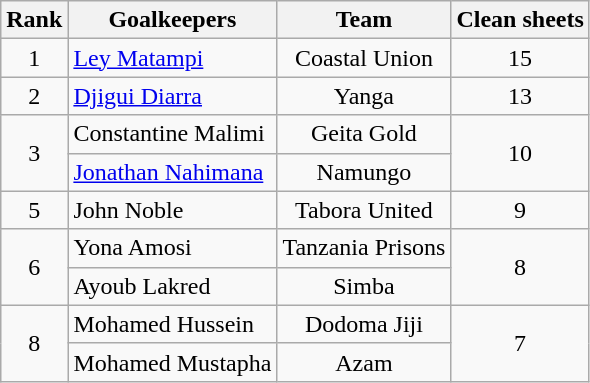<table class="wikitable" style="text-align:center;">
<tr>
<th>Rank</th>
<th>Goalkeepers</th>
<th>Team</th>
<th>Clean sheets</th>
</tr>
<tr>
<td>1</td>
<td align=left> <a href='#'>Ley Matampi</a></td>
<td>Coastal Union</td>
<td>15</td>
</tr>
<tr>
<td>2</td>
<td align=left> <a href='#'>Djigui Diarra</a></td>
<td>Yanga</td>
<td>13</td>
</tr>
<tr>
<td rowspan=2>3</td>
<td align=left> Constantine Malimi</td>
<td>Geita Gold</td>
<td rowspan=2>10</td>
</tr>
<tr>
<td align=left> <a href='#'>Jonathan Nahimana</a></td>
<td>Namungo</td>
</tr>
<tr>
<td>5</td>
<td align=left> John Noble</td>
<td>Tabora United</td>
<td>9</td>
</tr>
<tr>
<td rowspan=2>6</td>
<td align=left> Yona Amosi</td>
<td>Tanzania Prisons</td>
<td rowspan=2>8</td>
</tr>
<tr>
<td align=left> Ayoub Lakred</td>
<td>Simba</td>
</tr>
<tr>
<td rowspan=2>8</td>
<td align=left> Mohamed Hussein</td>
<td>Dodoma Jiji</td>
<td rowspan=2>7</td>
</tr>
<tr>
<td align=left> Mohamed Mustapha</td>
<td>Azam</td>
</tr>
</table>
